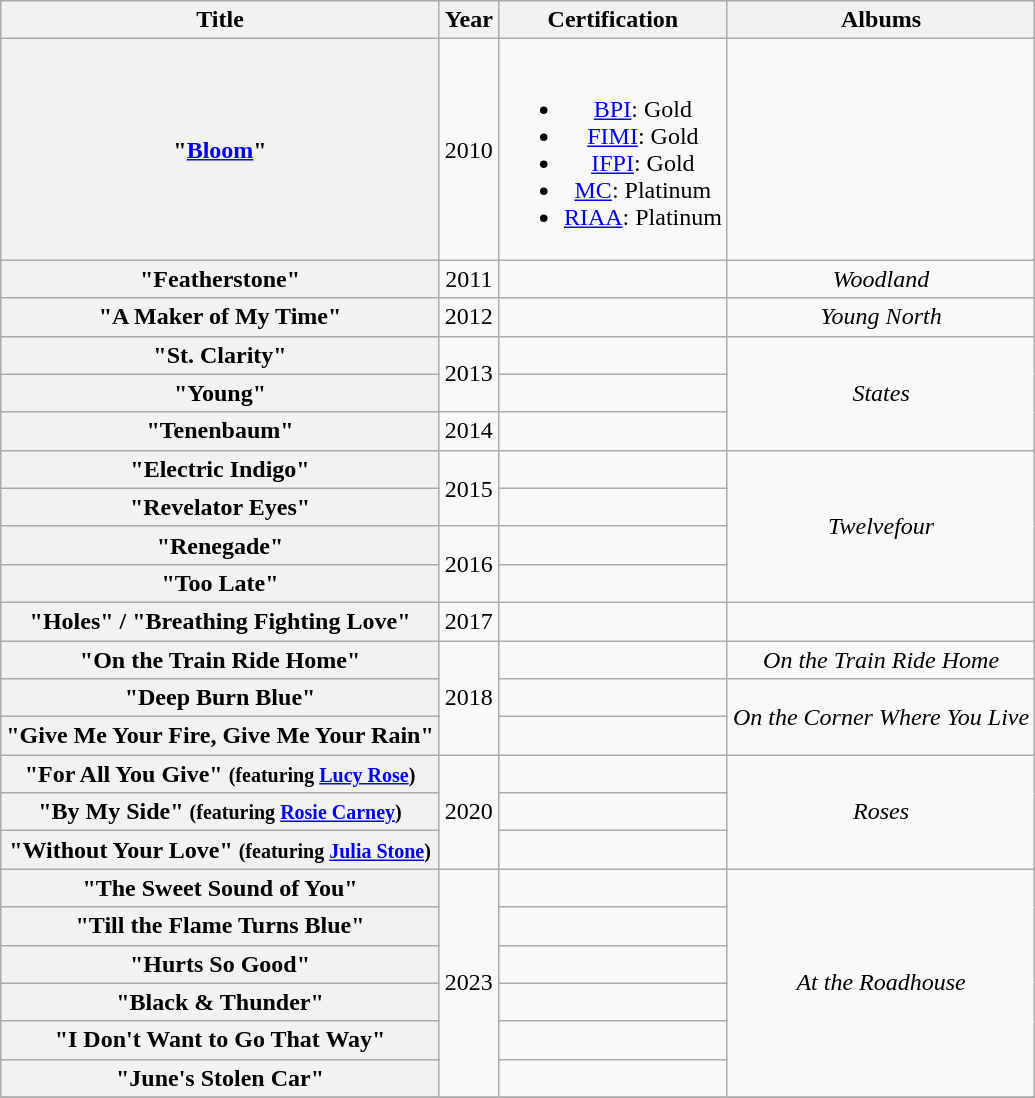<table class="wikitable plainrowheaders" style="text-align:center;">
<tr>
<th scope="col">Title</th>
<th scope="col">Year</th>
<th scope="col">Certification</th>
<th scope="col">Albums</th>
</tr>
<tr>
<th scope="row">"<a href='#'>Bloom</a>"</th>
<td>2010</td>
<td><br><ul><li><a href='#'>BPI</a>: Gold</li><li><a href='#'>FIMI</a>: Gold</li><li><a href='#'>IFPI</a>: Gold</li><li><a href='#'>MC</a>: Platinum</li><li><a href='#'>RIAA</a>: Platinum</li></ul></td>
<td></td>
</tr>
<tr>
<th scope="row">"Featherstone"</th>
<td>2011</td>
<td></td>
<td><em>Woodland</em></td>
</tr>
<tr>
<th scope="row">"A Maker of My Time"</th>
<td>2012</td>
<td></td>
<td><em>Young North</em></td>
</tr>
<tr>
<th scope="row">"St. Clarity"</th>
<td rowspan="2">2013</td>
<td></td>
<td rowspan="3"><em>States</em></td>
</tr>
<tr>
<th scope="row">"Young"</th>
<td></td>
</tr>
<tr>
<th scope="row">"Tenenbaum"</th>
<td rowspan="1">2014</td>
<td></td>
</tr>
<tr>
<th scope="row">"Electric Indigo"</th>
<td rowspan="2">2015</td>
<td></td>
<td rowspan="4"><em>Twelvefour</em></td>
</tr>
<tr>
<th scope="row">"Revelator Eyes"</th>
<td></td>
</tr>
<tr>
<th scope="row">"Renegade"</th>
<td rowspan="2">2016</td>
<td></td>
</tr>
<tr>
<th scope="row">"Too Late"</th>
<td></td>
</tr>
<tr>
<th scope="row">"Holes" / "Breathing Fighting Love"</th>
<td>2017</td>
<td></td>
<td></td>
</tr>
<tr>
<th scope="row">"On the Train Ride Home"</th>
<td rowspan="3">2018</td>
<td></td>
<td rowspan="1"><em>On the Train Ride Home</em></td>
</tr>
<tr>
<th scope="row">"Deep Burn Blue"</th>
<td></td>
<td rowspan="2"><em>On the Corner Where You Live</em></td>
</tr>
<tr>
<th scope="row">"Give Me Your Fire, Give Me Your Rain"</th>
<td></td>
</tr>
<tr>
<th scope="row">"For All You Give" <small>(featuring <a href='#'>Lucy Rose</a>)</small></th>
<td rowspan="3">2020</td>
<td></td>
<td rowspan="3"><em>Roses</em></td>
</tr>
<tr>
<th scope="row">"By My Side" <small>(featuring <a href='#'>Rosie Carney</a>)</small></th>
<td></td>
</tr>
<tr>
<th scope="row">"Without Your Love" <small>(featuring <a href='#'>Julia Stone</a>)</small></th>
<td></td>
</tr>
<tr>
<th scope="row">"The Sweet Sound of You"</th>
<td rowspan=6>2023</td>
<td></td>
<td rowspan=6><em>At the Roadhouse</em></td>
</tr>
<tr>
<th scope="row">"Till the Flame Turns Blue"</th>
<td></td>
</tr>
<tr>
<th scope="row">"Hurts So Good"</th>
<td></td>
</tr>
<tr>
<th scope="row">"Black & Thunder"</th>
<td></td>
</tr>
<tr>
<th scope="row">"I Don't Want to Go That Way"</th>
<td></td>
</tr>
<tr>
<th scope="row">"June's Stolen Car"</th>
<td></td>
</tr>
<tr>
</tr>
</table>
